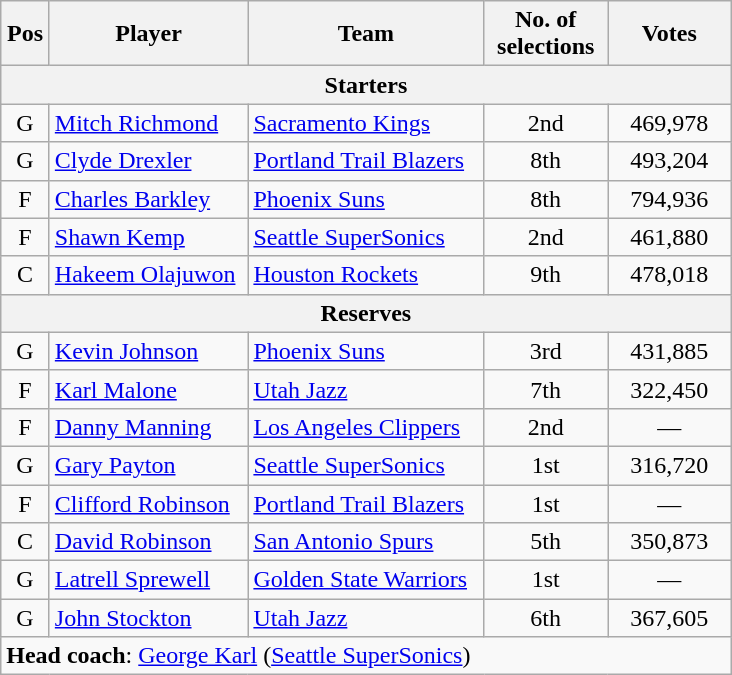<table class="wikitable" style="text-align:center">
<tr>
<th scope="col" style="width:25px;">Pos</th>
<th scope="col" style="width:125px;">Player</th>
<th scope="col" style="width:150px;">Team</th>
<th scope="col" style="width:75px;">No. of selections</th>
<th scope="col" style="width:75px;">Votes</th>
</tr>
<tr>
<th scope="col" colspan="5">Starters</th>
</tr>
<tr>
<td>G</td>
<td style="text-align:left"><a href='#'>Mitch Richmond</a></td>
<td style="text-align:left"><a href='#'>Sacramento Kings</a></td>
<td>2nd</td>
<td>469,978</td>
</tr>
<tr>
<td>G</td>
<td style="text-align:left"><a href='#'>Clyde Drexler</a></td>
<td style="text-align:left"><a href='#'>Portland Trail Blazers</a></td>
<td>8th</td>
<td>493,204</td>
</tr>
<tr>
<td>F</td>
<td style="text-align:left"><a href='#'>Charles Barkley</a></td>
<td style="text-align:left"><a href='#'>Phoenix Suns</a></td>
<td>8th</td>
<td>794,936</td>
</tr>
<tr>
<td>F</td>
<td style="text-align:left"><a href='#'>Shawn Kemp</a></td>
<td style="text-align:left"><a href='#'>Seattle SuperSonics</a></td>
<td>2nd</td>
<td>461,880</td>
</tr>
<tr>
<td>C</td>
<td style="text-align:left"><a href='#'>Hakeem Olajuwon</a></td>
<td style="text-align:left"><a href='#'>Houston Rockets</a></td>
<td>9th</td>
<td>478,018</td>
</tr>
<tr>
<th scope="col" colspan="5">Reserves</th>
</tr>
<tr>
<td>G</td>
<td style="text-align:left"><a href='#'>Kevin Johnson</a></td>
<td style="text-align:left"><a href='#'>Phoenix Suns</a></td>
<td>3rd</td>
<td>431,885</td>
</tr>
<tr>
<td>F</td>
<td style="text-align:left"><a href='#'>Karl Malone</a></td>
<td style="text-align:left"><a href='#'>Utah Jazz</a></td>
<td>7th</td>
<td>322,450</td>
</tr>
<tr>
<td>F</td>
<td style="text-align:left"><a href='#'>Danny Manning</a></td>
<td style="text-align:left"><a href='#'>Los Angeles Clippers</a></td>
<td>2nd</td>
<td>—</td>
</tr>
<tr>
<td>G</td>
<td style="text-align:left"><a href='#'>Gary Payton</a></td>
<td style="text-align:left"><a href='#'>Seattle SuperSonics</a></td>
<td>1st</td>
<td>316,720</td>
</tr>
<tr>
<td>F</td>
<td style="text-align:left"><a href='#'>Clifford Robinson</a></td>
<td style="text-align:left"><a href='#'>Portland Trail Blazers</a></td>
<td>1st</td>
<td>—</td>
</tr>
<tr>
<td>C</td>
<td style="text-align:left"><a href='#'>David Robinson</a></td>
<td style="text-align:left"><a href='#'>San Antonio Spurs</a></td>
<td>5th</td>
<td>350,873</td>
</tr>
<tr>
<td>G</td>
<td style="text-align:left"><a href='#'>Latrell Sprewell</a></td>
<td style="text-align:left"><a href='#'>Golden State Warriors</a></td>
<td>1st</td>
<td>—</td>
</tr>
<tr>
<td>G</td>
<td style="text-align:left"><a href='#'>John Stockton</a></td>
<td style="text-align:left"><a href='#'>Utah Jazz</a></td>
<td>6th</td>
<td>367,605</td>
</tr>
<tr>
<td style="text-align:left" colspan="5"><strong>Head coach</strong>: <a href='#'>George Karl</a> (<a href='#'>Seattle SuperSonics</a>)</td>
</tr>
</table>
